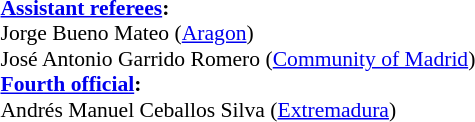<table width=50% style="font-size: 90%">
<tr>
<td><br><strong><a href='#'>Assistant referees</a>:</strong>
<br>Jorge Bueno Mateo (<a href='#'>Aragon</a>)
<br>José Antonio Garrido Romero (<a href='#'>Community of Madrid</a>)
<br><strong><a href='#'>Fourth official</a>:</strong>
<br>Andrés Manuel Ceballos Silva (<a href='#'>Extremadura</a>)</td>
</tr>
</table>
